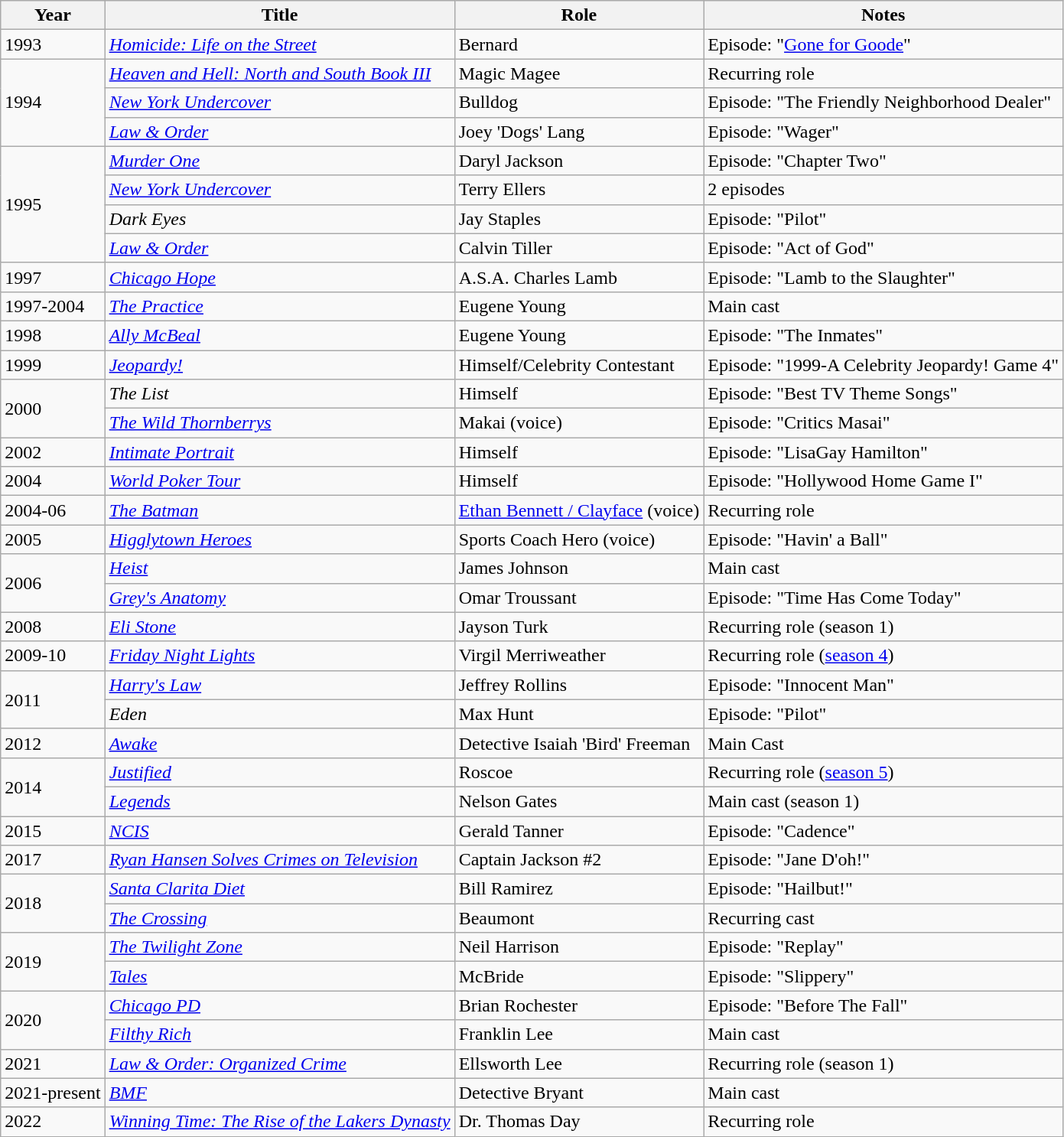<table class="wikitable sortable">
<tr>
<th>Year</th>
<th>Title</th>
<th>Role</th>
<th>Notes</th>
</tr>
<tr>
<td>1993</td>
<td><em><a href='#'>Homicide: Life on the Street</a></em></td>
<td>Bernard</td>
<td>Episode: "<a href='#'>Gone for Goode</a>"</td>
</tr>
<tr>
<td rowspan=3>1994</td>
<td><em><a href='#'>Heaven and Hell: North and South Book III</a></em></td>
<td>Magic Magee</td>
<td>Recurring role</td>
</tr>
<tr>
<td><em><a href='#'>New York Undercover</a></em></td>
<td>Bulldog</td>
<td>Episode: "The Friendly Neighborhood Dealer"</td>
</tr>
<tr>
<td><em><a href='#'>Law & Order</a></em></td>
<td>Joey 'Dogs' Lang</td>
<td>Episode: "Wager"</td>
</tr>
<tr>
<td rowspan=4>1995</td>
<td><em><a href='#'>Murder One</a></em></td>
<td>Daryl Jackson</td>
<td>Episode: "Chapter Two"</td>
</tr>
<tr>
<td><em><a href='#'>New York Undercover</a></em></td>
<td>Terry Ellers</td>
<td>2 episodes</td>
</tr>
<tr>
<td><em>Dark Eyes</em></td>
<td>Jay Staples</td>
<td>Episode: "Pilot"</td>
</tr>
<tr>
<td><em><a href='#'>Law & Order</a></em></td>
<td>Calvin Tiller</td>
<td>Episode: "Act of God"</td>
</tr>
<tr>
<td>1997</td>
<td><em><a href='#'>Chicago Hope</a></em></td>
<td>A.S.A. Charles Lamb</td>
<td>Episode: "Lamb to the Slaughter"</td>
</tr>
<tr>
<td>1997-2004</td>
<td><em><a href='#'>The Practice</a></em></td>
<td>Eugene Young</td>
<td>Main cast</td>
</tr>
<tr>
<td>1998</td>
<td><em><a href='#'>Ally McBeal</a></em></td>
<td>Eugene Young</td>
<td>Episode: "The Inmates"</td>
</tr>
<tr>
<td>1999</td>
<td><em><a href='#'>Jeopardy!</a></em></td>
<td>Himself/Celebrity Contestant</td>
<td>Episode: "1999-A Celebrity Jeopardy! Game 4"</td>
</tr>
<tr>
<td rowspan=2>2000</td>
<td><em>The List</em></td>
<td>Himself</td>
<td>Episode: "Best TV Theme Songs"</td>
</tr>
<tr>
<td><em><a href='#'>The Wild Thornberrys</a></em></td>
<td>Makai (voice)</td>
<td>Episode: "Critics Masai"</td>
</tr>
<tr>
<td>2002</td>
<td><em><a href='#'>Intimate Portrait</a></em></td>
<td>Himself</td>
<td>Episode: "LisaGay Hamilton"</td>
</tr>
<tr>
<td>2004</td>
<td><em><a href='#'>World Poker Tour</a></em></td>
<td>Himself</td>
<td>Episode: "Hollywood Home Game I"</td>
</tr>
<tr>
<td>2004-06</td>
<td><em><a href='#'>The Batman</a></em></td>
<td><a href='#'>Ethan Bennett / Clayface</a> (voice)</td>
<td>Recurring role</td>
</tr>
<tr>
<td>2005</td>
<td><em><a href='#'>Higglytown Heroes</a></em></td>
<td>Sports Coach Hero (voice)</td>
<td>Episode: "Havin' a Ball"</td>
</tr>
<tr>
<td rowspan=2>2006</td>
<td><em><a href='#'>Heist</a></em></td>
<td>James Johnson</td>
<td>Main cast</td>
</tr>
<tr>
<td><em><a href='#'>Grey's Anatomy</a></em></td>
<td>Omar Troussant</td>
<td>Episode: "Time Has Come Today"</td>
</tr>
<tr>
<td>2008</td>
<td><em><a href='#'>Eli Stone</a></em></td>
<td>Jayson Turk</td>
<td>Recurring role (season 1)</td>
</tr>
<tr>
<td>2009-10</td>
<td><em><a href='#'>Friday Night Lights</a></em></td>
<td>Virgil Merriweather</td>
<td>Recurring role (<a href='#'>season 4</a>)</td>
</tr>
<tr>
<td rowspan=2>2011</td>
<td><em><a href='#'>Harry's Law</a></em></td>
<td>Jeffrey Rollins</td>
<td>Episode: "Innocent Man"</td>
</tr>
<tr>
<td><em>Eden</em></td>
<td>Max Hunt</td>
<td>Episode: "Pilot"</td>
</tr>
<tr>
<td>2012</td>
<td><em><a href='#'>Awake</a></em></td>
<td>Detective Isaiah 'Bird' Freeman</td>
<td>Main Cast</td>
</tr>
<tr>
<td rowspan=2>2014</td>
<td><em><a href='#'>Justified</a></em></td>
<td>Roscoe</td>
<td>Recurring role (<a href='#'>season 5</a>)</td>
</tr>
<tr>
<td><em><a href='#'>Legends</a></em></td>
<td>Nelson Gates</td>
<td>Main cast (season 1)</td>
</tr>
<tr>
<td>2015</td>
<td><em><a href='#'>NCIS</a></em></td>
<td>Gerald Tanner</td>
<td>Episode: "Cadence"</td>
</tr>
<tr>
<td>2017</td>
<td><em><a href='#'>Ryan Hansen Solves Crimes on Television</a></em></td>
<td>Captain Jackson #2</td>
<td>Episode: "Jane D'oh!"</td>
</tr>
<tr>
<td rowspan=2>2018</td>
<td><em><a href='#'>Santa Clarita Diet</a></em></td>
<td>Bill Ramirez</td>
<td>Episode: "Hailbut!"</td>
</tr>
<tr>
<td><em><a href='#'>The Crossing</a></em></td>
<td>Beaumont</td>
<td>Recurring cast</td>
</tr>
<tr>
<td rowspan=2>2019</td>
<td><em><a href='#'>The Twilight Zone</a></em></td>
<td>Neil Harrison</td>
<td>Episode: "Replay"</td>
</tr>
<tr>
<td><em><a href='#'>Tales</a></em></td>
<td>McBride</td>
<td>Episode: "Slippery"</td>
</tr>
<tr>
<td rowspan=2>2020</td>
<td><em><a href='#'>Chicago PD</a></em></td>
<td>Brian Rochester</td>
<td>Episode: "Before The Fall"</td>
</tr>
<tr>
<td><em><a href='#'>Filthy Rich</a></em></td>
<td>Franklin Lee</td>
<td>Main cast</td>
</tr>
<tr>
<td>2021</td>
<td><em><a href='#'>Law & Order: Organized Crime</a></em></td>
<td>Ellsworth Lee</td>
<td>Recurring role (season 1)</td>
</tr>
<tr>
<td>2021-present</td>
<td><em><a href='#'>BMF</a></em></td>
<td>Detective Bryant</td>
<td>Main cast</td>
</tr>
<tr>
<td>2022</td>
<td><em><a href='#'>Winning Time: The Rise of the Lakers Dynasty</a></em></td>
<td>Dr. Thomas Day</td>
<td>Recurring role</td>
</tr>
</table>
